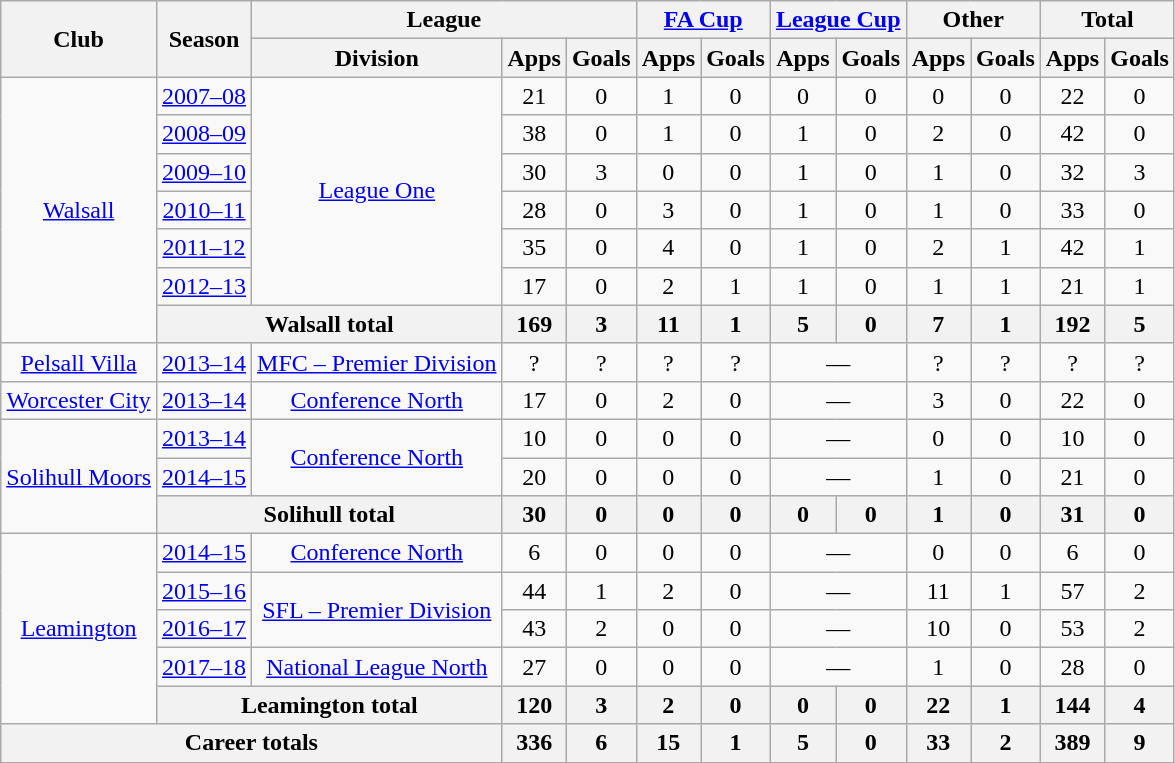<table class="wikitable" style="text-align: center">
<tr>
<th rowspan="2">Club</th>
<th rowspan="2">Season</th>
<th colspan="3">League</th>
<th colspan="2"><a href='#'>FA Cup</a></th>
<th colspan="2"><a href='#'>League Cup</a></th>
<th colspan="2">Other</th>
<th colspan="2">Total</th>
</tr>
<tr>
<th>Division</th>
<th>Apps</th>
<th>Goals</th>
<th>Apps</th>
<th>Goals</th>
<th>Apps</th>
<th>Goals</th>
<th>Apps</th>
<th>Goals</th>
<th>Apps</th>
<th>Goals</th>
</tr>
<tr>
<td rowspan="7"><a href='#'>Walsall</a></td>
<td><a href='#'>2007–08</a></td>
<td rowspan="6"><a href='#'>League One</a></td>
<td>21</td>
<td>0</td>
<td>1</td>
<td>0</td>
<td>0</td>
<td>0</td>
<td>0</td>
<td>0</td>
<td>22</td>
<td>0</td>
</tr>
<tr>
<td><a href='#'>2008–09</a></td>
<td>38</td>
<td>0</td>
<td>1</td>
<td>0</td>
<td>1</td>
<td>0</td>
<td>2</td>
<td>0</td>
<td>42</td>
<td>0</td>
</tr>
<tr>
<td><a href='#'>2009–10</a></td>
<td>30</td>
<td>3</td>
<td>0</td>
<td>0</td>
<td>1</td>
<td>0</td>
<td>1</td>
<td>0</td>
<td>32</td>
<td>3</td>
</tr>
<tr>
<td><a href='#'>2010–11</a></td>
<td>28</td>
<td>0</td>
<td>3</td>
<td>0</td>
<td>1</td>
<td>0</td>
<td>1</td>
<td>0</td>
<td>33</td>
<td>0</td>
</tr>
<tr>
<td><a href='#'>2011–12</a></td>
<td>35</td>
<td>0</td>
<td>4</td>
<td>0</td>
<td>1</td>
<td>0</td>
<td>2</td>
<td>1</td>
<td>42</td>
<td>1</td>
</tr>
<tr>
<td><a href='#'>2012–13</a></td>
<td>17</td>
<td>0</td>
<td>2</td>
<td>1</td>
<td>1</td>
<td>0</td>
<td>1</td>
<td>1</td>
<td>21</td>
<td>1</td>
</tr>
<tr>
<th colspan="2">Walsall total</th>
<th>169</th>
<th>3</th>
<th>11</th>
<th>1</th>
<th>5</th>
<th>0</th>
<th>7</th>
<th>1</th>
<th>192</th>
<th>5</th>
</tr>
<tr>
<td><a href='#'>Pelsall Villa</a></td>
<td><a href='#'>2013–14</a></td>
<td><a href='#'>MFC – Premier Division</a></td>
<td>?</td>
<td>?</td>
<td>?</td>
<td>?</td>
<td colspan="2">—</td>
<td>?</td>
<td>?</td>
<td>?</td>
<td>?</td>
</tr>
<tr>
<td><a href='#'>Worcester City</a></td>
<td><a href='#'>2013–14</a></td>
<td><a href='#'>Conference North</a></td>
<td>17</td>
<td>0</td>
<td>2</td>
<td>0</td>
<td colspan="2">—</td>
<td>3</td>
<td>0</td>
<td>22</td>
<td>0</td>
</tr>
<tr>
<td rowspan="3"><a href='#'>Solihull Moors</a></td>
<td><a href='#'>2013–14</a></td>
<td rowspan="2"><a href='#'>Conference North</a></td>
<td>10</td>
<td>0</td>
<td>0</td>
<td>0</td>
<td colspan="2">—</td>
<td>0</td>
<td>0</td>
<td>10</td>
<td>0</td>
</tr>
<tr>
<td><a href='#'>2014–15</a></td>
<td>20</td>
<td>0</td>
<td>0</td>
<td>0</td>
<td colspan="2">—</td>
<td>1</td>
<td>0</td>
<td>21</td>
<td>0</td>
</tr>
<tr>
<th colspan="2">Solihull total</th>
<th>30</th>
<th>0</th>
<th>0</th>
<th>0</th>
<th>0</th>
<th>0</th>
<th>1</th>
<th>0</th>
<th>31</th>
<th>0</th>
</tr>
<tr>
<td rowspan="5"><a href='#'>Leamington</a></td>
<td><a href='#'>2014–15</a></td>
<td><a href='#'>Conference North</a></td>
<td>6</td>
<td>0</td>
<td>0</td>
<td>0</td>
<td colspan="2">—</td>
<td>0</td>
<td>0</td>
<td>6</td>
<td>0</td>
</tr>
<tr>
<td><a href='#'>2015–16</a></td>
<td rowspan="2"><a href='#'>SFL – Premier Division</a></td>
<td>44</td>
<td>1</td>
<td>2</td>
<td>0</td>
<td colspan="2">—</td>
<td>11</td>
<td>1</td>
<td>57</td>
<td>2</td>
</tr>
<tr>
<td><a href='#'>2016–17</a></td>
<td>43</td>
<td>2</td>
<td>0</td>
<td>0</td>
<td colspan="2">—</td>
<td>10</td>
<td>0</td>
<td>53</td>
<td>2</td>
</tr>
<tr>
<td><a href='#'>2017–18</a></td>
<td><a href='#'>National League North</a></td>
<td>27</td>
<td>0</td>
<td>0</td>
<td>0</td>
<td colspan="2">—</td>
<td>1</td>
<td>0</td>
<td>28</td>
<td>0</td>
</tr>
<tr>
<th colspan="2">Leamington total</th>
<th>120</th>
<th>3</th>
<th>2</th>
<th>0</th>
<th>0</th>
<th>0</th>
<th>22</th>
<th>1</th>
<th>144</th>
<th>4</th>
</tr>
<tr>
<th colspan="3">Career totals</th>
<th>336</th>
<th>6</th>
<th>15</th>
<th>1</th>
<th>5</th>
<th>0</th>
<th>33</th>
<th>2</th>
<th>389</th>
<th>9</th>
</tr>
</table>
